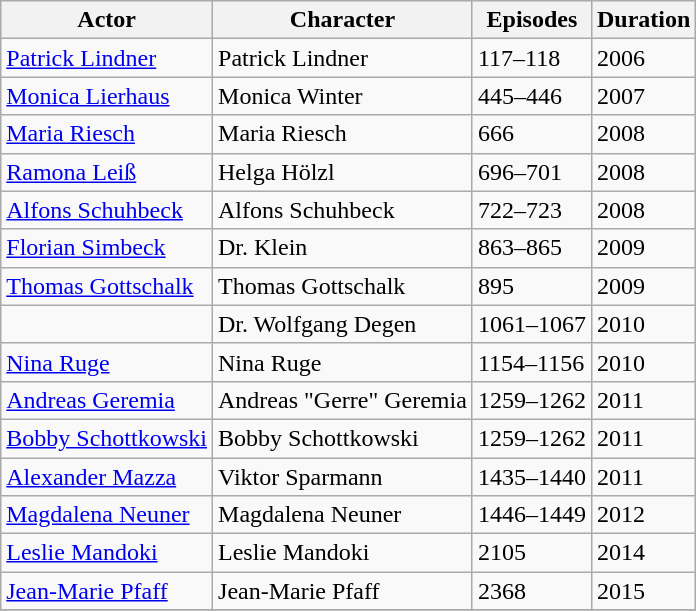<table class="wikitable sortable">
<tr>
<th>Actor</th>
<th>Character</th>
<th>Episodes</th>
<th>Duration</th>
</tr>
<tr>
<td><a href='#'>Patrick Lindner</a></td>
<td>Patrick Lindner</td>
<td>117–118</td>
<td>2006</td>
</tr>
<tr>
<td><a href='#'>Monica Lierhaus</a></td>
<td>Monica Winter</td>
<td>445–446</td>
<td>2007</td>
</tr>
<tr>
<td><a href='#'>Maria Riesch</a></td>
<td>Maria Riesch</td>
<td>666</td>
<td>2008</td>
</tr>
<tr>
<td><a href='#'>Ramona Leiß</a></td>
<td>Helga Hölzl</td>
<td>696–701</td>
<td>2008</td>
</tr>
<tr>
<td><a href='#'>Alfons Schuhbeck</a></td>
<td>Alfons Schuhbeck</td>
<td>722–723</td>
<td>2008</td>
</tr>
<tr>
<td><a href='#'>Florian Simbeck</a></td>
<td>Dr. Klein</td>
<td>863–865</td>
<td>2009</td>
</tr>
<tr>
<td><a href='#'>Thomas Gottschalk</a></td>
<td>Thomas Gottschalk</td>
<td>895</td>
<td>2009</td>
</tr>
<tr>
<td></td>
<td>Dr. Wolfgang Degen</td>
<td>1061–1067</td>
<td>2010</td>
</tr>
<tr>
<td><a href='#'>Nina Ruge</a></td>
<td>Nina Ruge</td>
<td>1154–1156</td>
<td>2010</td>
</tr>
<tr>
<td><a href='#'>Andreas Geremia</a></td>
<td>Andreas "Gerre" Geremia</td>
<td>1259–1262</td>
<td>2011</td>
</tr>
<tr>
<td><a href='#'>Bobby Schottkowski</a></td>
<td>Bobby Schottkowski</td>
<td>1259–1262</td>
<td>2011</td>
</tr>
<tr>
<td><a href='#'>Alexander Mazza</a></td>
<td>Viktor Sparmann</td>
<td>1435–1440</td>
<td>2011</td>
</tr>
<tr>
<td><a href='#'>Magdalena Neuner</a></td>
<td>Magdalena Neuner</td>
<td>1446–1449</td>
<td>2012</td>
</tr>
<tr>
<td><a href='#'>Leslie Mandoki</a></td>
<td>Leslie Mandoki</td>
<td>2105</td>
<td>2014</td>
</tr>
<tr>
<td><a href='#'>Jean-Marie Pfaff</a></td>
<td>Jean-Marie Pfaff</td>
<td>2368</td>
<td>2015</td>
</tr>
<tr>
</tr>
</table>
